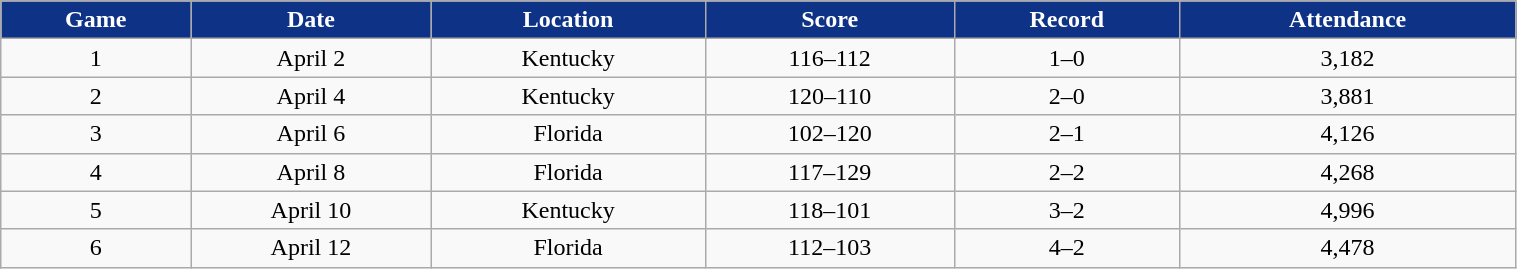<table class="wikitable" style="width:80%;">
<tr style="text-align:center; background:#0E3386; color:#FFFFFF;">
<td><strong>Game</strong></td>
<td><strong>Date</strong></td>
<td><strong>Location</strong></td>
<td><strong>Score</strong></td>
<td><strong>Record</strong></td>
<td><strong>Attendance</strong></td>
</tr>
<tr style="text-align:center;" bgcolor="">
<td>1</td>
<td>April 2</td>
<td>Kentucky</td>
<td>116–112</td>
<td>1–0</td>
<td>3,182</td>
</tr>
<tr style="text-align:center;" bgcolor="">
<td>2</td>
<td>April 4</td>
<td>Kentucky</td>
<td>120–110</td>
<td>2–0</td>
<td>3,881</td>
</tr>
<tr style="text-align:center;" bgcolor="">
<td>3</td>
<td>April 6</td>
<td>Florida</td>
<td>102–120</td>
<td>2–1</td>
<td>4,126</td>
</tr>
<tr style="text-align:center;" bgcolor="">
<td>4</td>
<td>April 8</td>
<td>Florida</td>
<td>117–129</td>
<td>2–2</td>
<td>4,268</td>
</tr>
<tr style="text-align:center;" bgcolor="">
<td>5</td>
<td>April 10</td>
<td>Kentucky</td>
<td>118–101</td>
<td>3–2</td>
<td>4,996</td>
</tr>
<tr style="text-align:center;" bgcolor="">
<td>6</td>
<td>April 12</td>
<td>Florida</td>
<td>112–103</td>
<td>4–2</td>
<td>4,478</td>
</tr>
</table>
